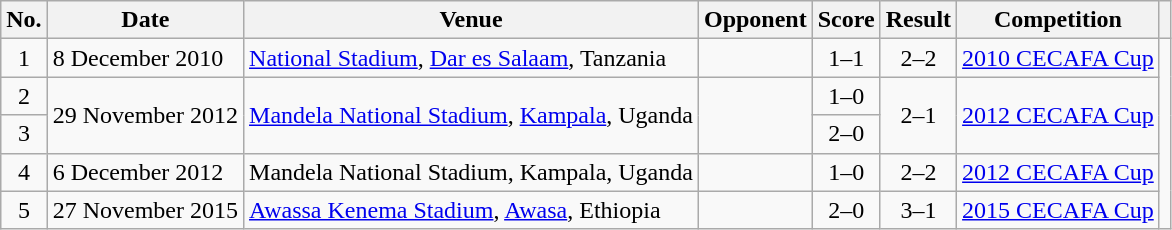<table class="wikitable sortable">
<tr>
<th scope="col">No.</th>
<th scope="col">Date</th>
<th scope="col">Venue</th>
<th scope="col">Opponent</th>
<th scope="col">Score</th>
<th scope="col">Result</th>
<th scope="col">Competition</th>
<th scope="col" class="unsortable"></th>
</tr>
<tr>
<td align="center">1</td>
<td>8 December 2010</td>
<td><a href='#'>National Stadium</a>, <a href='#'>Dar es Salaam</a>, Tanzania</td>
<td></td>
<td align=center>1–1</td>
<td align=center>2–2</td>
<td><a href='#'>2010 CECAFA Cup</a></td>
</tr>
<tr>
<td align="center">2</td>
<td rowspan="2">29 November 2012</td>
<td rowspan="2"><a href='#'>Mandela National Stadium</a>, <a href='#'>Kampala</a>, Uganda</td>
<td rowspan="2"></td>
<td align=center>1–0</td>
<td rowspan="2" style="text-align:center">2–1</td>
<td rowspan="2"><a href='#'>2012 CECAFA Cup</a></td>
</tr>
<tr>
<td align="center">3</td>
<td align=center>2–0</td>
</tr>
<tr>
<td align="center">4</td>
<td>6 December 2012</td>
<td>Mandela National Stadium, Kampala, Uganda</td>
<td></td>
<td align=center>1–0</td>
<td align=center>2–2</td>
<td><a href='#'>2012 CECAFA Cup</a></td>
</tr>
<tr>
<td align="center">5</td>
<td>27 November 2015</td>
<td><a href='#'>Awassa Kenema Stadium</a>, <a href='#'>Awasa</a>, Ethiopia</td>
<td></td>
<td align=center>2–0</td>
<td align=center>3–1</td>
<td><a href='#'>2015 CECAFA Cup</a></td>
</tr>
</table>
